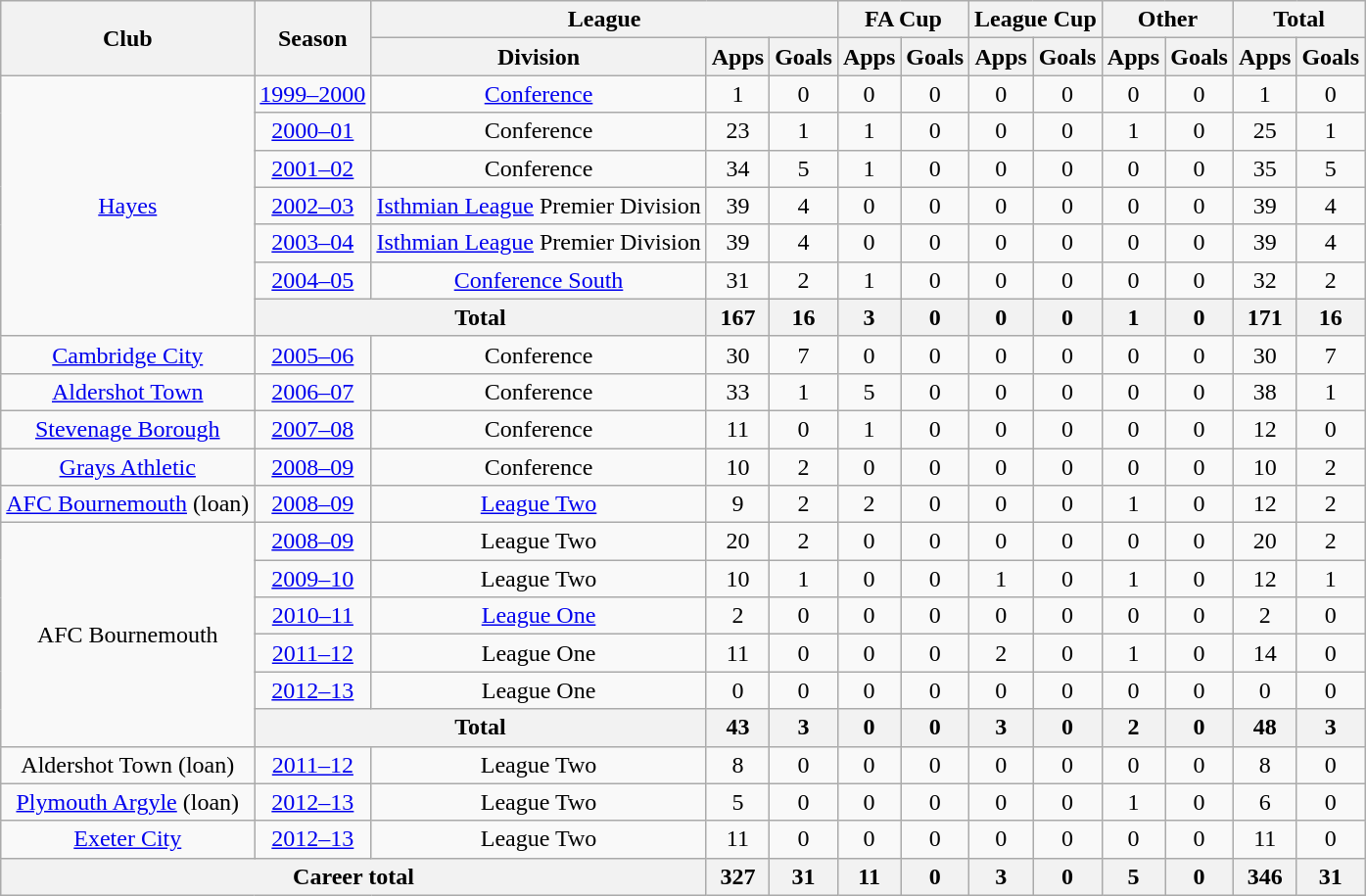<table class="wikitable" style="text-align:center">
<tr>
<th rowspan="2">Club</th>
<th rowspan="2">Season</th>
<th colspan="3">League</th>
<th colspan="2">FA Cup</th>
<th colspan="2">League Cup</th>
<th colspan="2">Other</th>
<th colspan="2">Total</th>
</tr>
<tr>
<th>Division</th>
<th>Apps</th>
<th>Goals</th>
<th>Apps</th>
<th>Goals</th>
<th>Apps</th>
<th>Goals</th>
<th>Apps</th>
<th>Goals</th>
<th>Apps</th>
<th>Goals</th>
</tr>
<tr>
<td rowspan="7"><a href='#'>Hayes</a></td>
<td><a href='#'>1999–2000</a></td>
<td><a href='#'>Conference</a></td>
<td>1</td>
<td>0</td>
<td>0</td>
<td>0</td>
<td>0</td>
<td>0</td>
<td>0</td>
<td>0</td>
<td>1</td>
<td>0</td>
</tr>
<tr>
<td><a href='#'>2000–01</a></td>
<td>Conference</td>
<td>23</td>
<td>1</td>
<td>1</td>
<td>0</td>
<td>0</td>
<td>0</td>
<td>1</td>
<td>0</td>
<td>25</td>
<td>1</td>
</tr>
<tr>
<td><a href='#'>2001–02</a></td>
<td>Conference</td>
<td>34</td>
<td>5</td>
<td>1</td>
<td>0</td>
<td>0</td>
<td>0</td>
<td>0</td>
<td>0</td>
<td>35</td>
<td>5</td>
</tr>
<tr>
<td><a href='#'>2002–03</a></td>
<td><a href='#'>Isthmian League</a> Premier Division</td>
<td>39</td>
<td>4</td>
<td>0</td>
<td>0</td>
<td>0</td>
<td>0</td>
<td>0</td>
<td>0</td>
<td>39</td>
<td>4</td>
</tr>
<tr>
<td><a href='#'>2003–04</a></td>
<td><a href='#'>Isthmian League</a> Premier Division</td>
<td>39</td>
<td>4</td>
<td>0</td>
<td>0</td>
<td>0</td>
<td>0</td>
<td>0</td>
<td>0</td>
<td>39</td>
<td>4</td>
</tr>
<tr>
<td><a href='#'>2004–05</a></td>
<td><a href='#'>Conference South</a></td>
<td>31</td>
<td>2</td>
<td>1</td>
<td>0</td>
<td>0</td>
<td>0</td>
<td>0</td>
<td>0</td>
<td>32</td>
<td>2</td>
</tr>
<tr>
<th colspan="2">Total</th>
<th>167</th>
<th>16</th>
<th>3</th>
<th>0</th>
<th>0</th>
<th>0</th>
<th>1</th>
<th>0</th>
<th>171</th>
<th>16</th>
</tr>
<tr>
<td><a href='#'>Cambridge City</a></td>
<td><a href='#'>2005–06</a></td>
<td>Conference</td>
<td>30</td>
<td>7</td>
<td>0</td>
<td>0</td>
<td>0</td>
<td>0</td>
<td>0</td>
<td>0</td>
<td>30</td>
<td>7</td>
</tr>
<tr>
<td><a href='#'>Aldershot Town</a></td>
<td><a href='#'>2006–07</a></td>
<td>Conference</td>
<td>33</td>
<td>1</td>
<td>5</td>
<td>0</td>
<td>0</td>
<td>0</td>
<td>0</td>
<td>0</td>
<td>38</td>
<td>1</td>
</tr>
<tr>
<td><a href='#'>Stevenage Borough</a></td>
<td><a href='#'>2007–08</a></td>
<td>Conference</td>
<td>11</td>
<td>0</td>
<td>1</td>
<td>0</td>
<td>0</td>
<td>0</td>
<td>0</td>
<td>0</td>
<td>12</td>
<td>0</td>
</tr>
<tr>
<td><a href='#'>Grays Athletic</a></td>
<td><a href='#'>2008–09</a></td>
<td>Conference</td>
<td>10</td>
<td>2</td>
<td>0</td>
<td>0</td>
<td>0</td>
<td>0</td>
<td>0</td>
<td>0</td>
<td>10</td>
<td>2</td>
</tr>
<tr>
<td><a href='#'>AFC Bournemouth</a> (loan)</td>
<td><a href='#'>2008–09</a></td>
<td><a href='#'>League Two</a></td>
<td>9</td>
<td>2</td>
<td>2</td>
<td>0</td>
<td>0</td>
<td>0</td>
<td>1</td>
<td>0</td>
<td>12</td>
<td>2</td>
</tr>
<tr>
<td rowspan="6">AFC Bournemouth</td>
<td><a href='#'>2008–09</a></td>
<td>League Two</td>
<td>20</td>
<td>2</td>
<td>0</td>
<td>0</td>
<td>0</td>
<td>0</td>
<td>0</td>
<td>0</td>
<td>20</td>
<td>2</td>
</tr>
<tr>
<td><a href='#'>2009–10</a></td>
<td>League Two</td>
<td>10</td>
<td>1</td>
<td>0</td>
<td>0</td>
<td>1</td>
<td>0</td>
<td>1</td>
<td>0</td>
<td>12</td>
<td>1</td>
</tr>
<tr>
<td><a href='#'>2010–11</a></td>
<td><a href='#'>League One</a></td>
<td>2</td>
<td>0</td>
<td>0</td>
<td>0</td>
<td>0</td>
<td>0</td>
<td>0</td>
<td>0</td>
<td>2</td>
<td>0</td>
</tr>
<tr>
<td><a href='#'>2011–12</a></td>
<td>League One</td>
<td>11</td>
<td>0</td>
<td>0</td>
<td>0</td>
<td>2</td>
<td>0</td>
<td>1</td>
<td>0</td>
<td>14</td>
<td>0</td>
</tr>
<tr>
<td><a href='#'>2012–13</a></td>
<td>League One</td>
<td>0</td>
<td>0</td>
<td>0</td>
<td>0</td>
<td>0</td>
<td>0</td>
<td>0</td>
<td>0</td>
<td>0</td>
<td>0</td>
</tr>
<tr>
<th colspan="2">Total</th>
<th>43</th>
<th>3</th>
<th>0</th>
<th>0</th>
<th>3</th>
<th>0</th>
<th>2</th>
<th>0</th>
<th>48</th>
<th>3</th>
</tr>
<tr>
<td>Aldershot Town (loan)</td>
<td><a href='#'>2011–12</a></td>
<td>League Two</td>
<td>8</td>
<td>0</td>
<td>0</td>
<td>0</td>
<td>0</td>
<td>0</td>
<td>0</td>
<td>0</td>
<td>8</td>
<td>0</td>
</tr>
<tr>
<td><a href='#'>Plymouth Argyle</a> (loan)</td>
<td><a href='#'>2012–13</a></td>
<td>League Two</td>
<td>5</td>
<td>0</td>
<td>0</td>
<td>0</td>
<td>0</td>
<td>0</td>
<td>1</td>
<td>0</td>
<td>6</td>
<td>0</td>
</tr>
<tr>
<td><a href='#'>Exeter City</a></td>
<td><a href='#'>2012–13</a></td>
<td>League Two</td>
<td>11</td>
<td>0</td>
<td>0</td>
<td>0</td>
<td>0</td>
<td>0</td>
<td>0</td>
<td>0</td>
<td>11</td>
<td>0</td>
</tr>
<tr>
<th colspan="3">Career total</th>
<th>327</th>
<th>31</th>
<th>11</th>
<th>0</th>
<th>3</th>
<th>0</th>
<th>5</th>
<th>0</th>
<th>346</th>
<th>31</th>
</tr>
</table>
